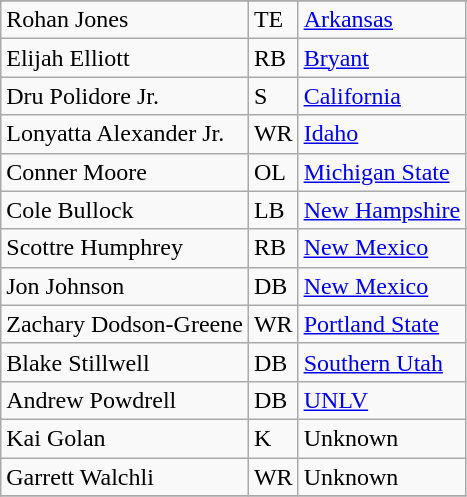<table class="wikitable sortable">
<tr>
</tr>
<tr>
<td>Rohan Jones</td>
<td>TE</td>
<td><a href='#'>Arkansas</a></td>
</tr>
<tr>
<td>Elijah Elliott</td>
<td>RB</td>
<td><a href='#'>Bryant</a></td>
</tr>
<tr>
<td>Dru Polidore Jr.</td>
<td>S</td>
<td><a href='#'>California</a></td>
</tr>
<tr>
<td>Lonyatta Alexander Jr.</td>
<td>WR</td>
<td><a href='#'>Idaho</a></td>
</tr>
<tr>
<td>Conner Moore</td>
<td>OL</td>
<td><a href='#'>Michigan State</a></td>
</tr>
<tr>
<td>Cole Bullock</td>
<td>LB</td>
<td><a href='#'>New Hampshire</a></td>
</tr>
<tr>
<td>Scottre Humphrey</td>
<td>RB</td>
<td><a href='#'>New Mexico</a></td>
</tr>
<tr>
<td>Jon Johnson</td>
<td>DB</td>
<td><a href='#'>New Mexico</a></td>
</tr>
<tr>
<td>Zachary Dodson-Greene</td>
<td>WR</td>
<td><a href='#'>Portland State</a></td>
</tr>
<tr>
<td>Blake Stillwell</td>
<td>DB</td>
<td><a href='#'>Southern Utah</a></td>
</tr>
<tr>
<td>Andrew Powdrell</td>
<td>DB</td>
<td><a href='#'>UNLV</a></td>
</tr>
<tr>
<td>Kai Golan</td>
<td>K</td>
<td>Unknown</td>
</tr>
<tr>
<td>Garrett Walchli</td>
<td>WR</td>
<td>Unknown</td>
</tr>
<tr>
</tr>
</table>
